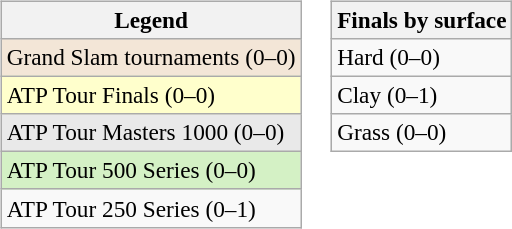<table>
<tr valign=top>
<td><br><table class=wikitable style=font-size:97%>
<tr>
<th>Legend</th>
</tr>
<tr style="background:#f3e6d7;">
<td>Grand Slam tournaments (0–0)</td>
</tr>
<tr style="background:#ffc;">
<td>ATP Tour Finals (0–0)</td>
</tr>
<tr style="background:#e9e9e9;">
<td>ATP Tour Masters 1000 (0–0)</td>
</tr>
<tr style="background:#d4f1c5;">
<td>ATP Tour 500 Series (0–0)</td>
</tr>
<tr>
<td>ATP Tour 250 Series (0–1)</td>
</tr>
</table>
</td>
<td><br><table class=wikitable style=font-size:97%>
<tr>
<th>Finals by surface</th>
</tr>
<tr>
<td>Hard (0–0)</td>
</tr>
<tr>
<td>Clay (0–1)</td>
</tr>
<tr>
<td>Grass (0–0)</td>
</tr>
</table>
</td>
</tr>
</table>
